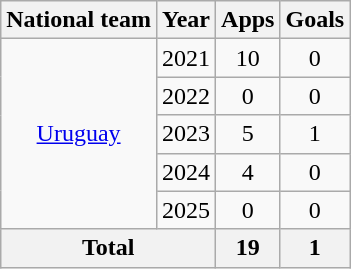<table class="wikitable" style="text-align:center">
<tr>
<th>National team</th>
<th>Year</th>
<th>Apps</th>
<th>Goals</th>
</tr>
<tr>
<td rowspan="5"><a href='#'>Uruguay</a></td>
<td>2021</td>
<td>10</td>
<td>0</td>
</tr>
<tr>
<td>2022</td>
<td>0</td>
<td>0</td>
</tr>
<tr>
<td>2023</td>
<td>5</td>
<td>1</td>
</tr>
<tr>
<td>2024</td>
<td>4</td>
<td>0</td>
</tr>
<tr>
<td>2025</td>
<td>0</td>
<td>0</td>
</tr>
<tr>
<th colspan="2">Total</th>
<th>19</th>
<th>1</th>
</tr>
</table>
